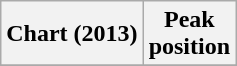<table class="wikitable plainrowheaders">
<tr>
<th>Chart (2013)</th>
<th>Peak<br>position</th>
</tr>
<tr>
</tr>
</table>
